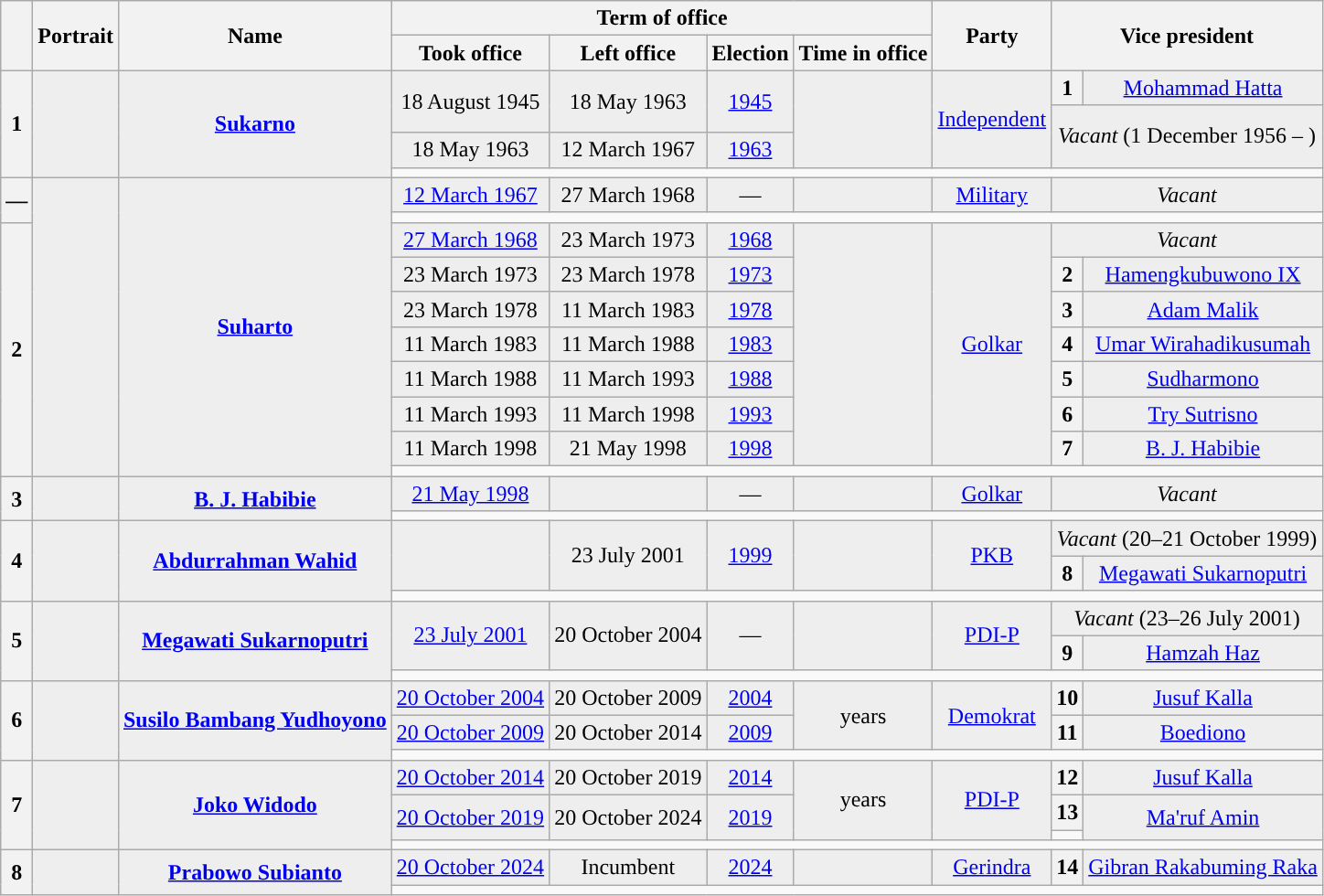<table class="wikitable sortable sticky-header" style="text-align:center">
<tr>
<th rowspan="2"></th>
<th rowspan="2">Portrait</th>
<th rowspan="2">Name</th>
<th colspan="4">Term of office</th>
<th rowspan="2">Party</th>
<th rowspan="2" colspan="2">Vice president</th>
</tr>
<tr>
<th>Took office</th>
<th>Left office</th>
<th>Election</th>
<th>Time in office</th>
</tr>
<tr bgcolor="#EEEEEE">
<th rowspan="4" style="background:">1</th>
<td rowspan="4"></td>
<td rowspan="4"><strong><a href='#'>Sukarno</a></strong><br></td>
<td rowspan="2">18 August 1945</td>
<td rowspan="2">18 May 1963</td>
<td rowspan="2"><a href='#'>1945</a></td>
<td rowspan="3"></td>
<td rowspan="3"><a href='#'>Independent</a></td>
<th style="background:">1</th>
<td><a href='#'>Mohammad Hatta</a></td>
</tr>
<tr bgcolor="#EEEEEE" style="height:20px;">
<td colspan="3" rowspan="2"><em>Vacant</em> (1 December 1956 – )</td>
</tr>
<tr bgcolor="#EEEEEE">
<td>18 May 1963</td>
<td>12 March 1967</td>
<td><a href='#'>1963</a></td>
</tr>
<tr>
<td colspan="7" align="left"></td>
</tr>
<tr bgcolor="#EEEEEE">
<th rowspan="2" style="background:">—</th>
<td rowspan="10"></td>
<td rowspan="10"><strong><a href='#'>Suharto</a></strong><br></td>
<td><a href='#'>12 March 1967</a></td>
<td>27 March 1968</td>
<td>—</td>
<td></td>
<td><a href='#'>Military</a></td>
<td colspan="2"><em>Vacant</em></td>
</tr>
<tr>
<td colspan="7" align="left"></td>
</tr>
<tr bgcolor="#EEEEEE">
<th rowspan="8" style="background:">2</th>
<td><a href='#'>27 March 1968</a></td>
<td>23 March 1973</td>
<td><a href='#'>1968</a></td>
<td rowspan="7"></td>
<td rowspan="7"><a href='#'>Golkar</a><br></td>
<td colspan="2"><em>Vacant</em></td>
</tr>
<tr bgcolor="#EEEEEE">
<td>23 March 1973</td>
<td>23 March 1978</td>
<td><a href='#'>1973</a></td>
<th style="background:">2</th>
<td><a href='#'>Hamengkubuwono IX</a></td>
</tr>
<tr bgcolor="#EEEEEE">
<td>23 March 1978</td>
<td>11 March 1983</td>
<td><a href='#'>1978</a></td>
<th style="background:">3</th>
<td><a href='#'>Adam Malik</a></td>
</tr>
<tr bgcolor="#EEEEEE">
<td>11 March 1983</td>
<td>11 March 1988</td>
<td><a href='#'>1983</a></td>
<th style="background:">4</th>
<td><a href='#'>Umar Wirahadikusumah</a></td>
</tr>
<tr bgcolor="#EEEEEE">
<td>11 March 1988</td>
<td>11 March 1993</td>
<td><a href='#'>1988</a></td>
<th style="background:">5</th>
<td><a href='#'>Sudharmono</a></td>
</tr>
<tr bgcolor="#EEEEEE">
<td>11 March 1993</td>
<td>11 March 1998</td>
<td><a href='#'>1993</a></td>
<th style="background:">6</th>
<td><a href='#'>Try Sutrisno</a></td>
</tr>
<tr bgcolor="#EEEEEE">
<td>11 March 1998</td>
<td>21 May 1998</td>
<td><a href='#'>1998</a></td>
<th style="background:">7</th>
<td><a href='#'>B. J. Habibie</a></td>
</tr>
<tr>
<td colspan="7" align="left"></td>
</tr>
<tr bgcolor="#EEEEEE">
<th rowspan="2" style="background:">3</th>
<td rowspan="2"></td>
<td rowspan="2"><strong><a href='#'>B. J. Habibie</a></strong><br></td>
<td><a href='#'>21 May 1998</a></td>
<td></td>
<td>—</td>
<td></td>
<td><a href='#'>Golkar</a></td>
<td colspan="2"><em>Vacant</em></td>
</tr>
<tr>
<td colspan="7" align="left"></td>
</tr>
<tr bgcolor="#EEEEEE">
<th rowspan="3" style="background:">4</th>
<td rowspan="3"></td>
<td rowspan="3"><strong><a href='#'>Abdurrahman Wahid</a></strong><br></td>
<td rowspan="2"></td>
<td rowspan="2">23 July 2001</td>
<td rowspan="2"><a href='#'>1999</a></td>
<td rowspan="2"></td>
<td rowspan="2"><a href='#'>PKB</a></td>
<td colspan="2"><em>Vacant</em> (20–21 October 1999)</td>
</tr>
<tr bgcolor="#EEEEEE">
<th style="background:">8</th>
<td><a href='#'>Megawati Sukarnoputri</a></td>
</tr>
<tr>
<td colspan="7" align="left"></td>
</tr>
<tr bgcolor="#EEEEEE">
<th rowspan="3" style="background:">5</th>
<td rowspan="3"></td>
<td rowspan="3"><strong><a href='#'>Megawati Sukarnoputri</a></strong><br></td>
<td rowspan="2"><a href='#'>23 July 2001</a></td>
<td rowspan="2">20 October 2004</td>
<td rowspan="2">—</td>
<td rowspan="2"></td>
<td rowspan="2"><a href='#'>PDI-P</a></td>
<td colspan="2"><em>Vacant</em> (23–26 July 2001)</td>
</tr>
<tr bgcolor="#EEEEEE">
<th style="background:">9</th>
<td><a href='#'>Hamzah Haz</a></td>
</tr>
<tr>
<td colspan="7" align="left"></td>
</tr>
<tr bgcolor="#EEEEEE">
<th rowspan="3" style="background:">6</th>
<td rowspan="3"></td>
<td rowspan="3"><strong><a href='#'>Susilo Bambang Yudhoyono</a></strong><br></td>
<td><a href='#'>20 October 2004</a></td>
<td>20 October 2009</td>
<td><a href='#'>2004</a></td>
<td rowspan="2"> years</td>
<td rowspan="2"><a href='#'>Demokrat</a></td>
<th style="background:">10</th>
<td><a href='#'>Jusuf Kalla</a></td>
</tr>
<tr bgcolor="#EEEEEE">
<td><a href='#'>20 October 2009</a></td>
<td>20 October 2014</td>
<td><a href='#'>2009</a></td>
<th style="background:">11</th>
<td><a href='#'>Boediono</a></td>
</tr>
<tr>
<td colspan="7" align="left"></td>
</tr>
<tr bgcolor="#EEEEEE">
<th rowspan="4" style="background:">7</th>
<td rowspan="4"></td>
<td rowspan="4"><strong><a href='#'>Joko Widodo</a></strong><br></td>
<td><a href='#'>20 October 2014</a></td>
<td>20 October 2019</td>
<td><a href='#'>2014</a></td>
<td rowspan="3"> years</td>
<td rowspan="3"><a href='#'>PDI-P</a></td>
<th style="background:">12<br></th>
<td><a href='#'>Jusuf Kalla</a></td>
</tr>
<tr bgcolor="#EEEEEE">
<td rowspan="2"><a href='#'>20 October 2019</a></td>
<td rowspan="2">20 October 2024</td>
<td rowspan="2"><a href='#'>2019</a></td>
<th style="background:">13</th>
<td rowspan="2"><a href='#'>Ma'ruf Amin</a></td>
</tr>
<tr>
<td style="background:"></td>
</tr>
<tr>
<td colspan="7" align="left"></td>
</tr>
<tr bgcolor="#EEEEEE">
<th rowspan="2" style="background:">8</th>
<td rowspan="2"></td>
<td rowspan="2"><strong><a href='#'>Prabowo Subianto</a></strong><br></td>
<td><a href='#'>20 October 2024</a></td>
<td>Incumbent</td>
<td><a href='#'>2024</a></td>
<td></td>
<td><a href='#'>Gerindra</a></td>
<th style="background:">14</th>
<td><a href='#'>Gibran Rakabuming Raka</a></td>
</tr>
<tr>
<td colspan="7" align="left"></td>
</tr>
</table>
